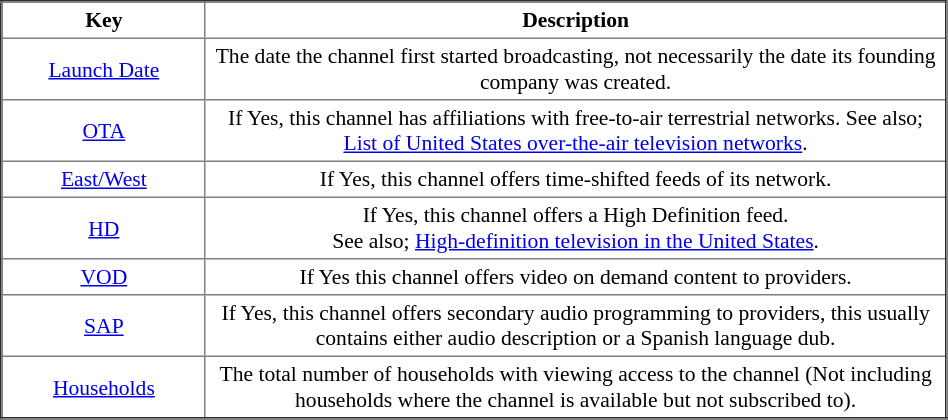<table class="toccolours sortable" border="2" cellpadding="3" style="border-collapse:collapse; font-size:90%; text-align:center; width:50%;">
<tr>
<th style="width:10%;">Key</th>
<th style="width:40%;">Description</th>
</tr>
<tr>
<td><a href='#'>Launch Date</a></td>
<td>The date the channel first started broadcasting, not necessarily the date its founding company was created.</td>
</tr>
<tr>
<td><a href='#'>OTA</a></td>
<td>If Yes, this channel has affiliations with free-to-air terrestrial networks. See also; <a href='#'>List of United States over-the-air television networks</a>.</td>
</tr>
<tr>
<td><a href='#'>East/West</a></td>
<td>If Yes, this channel offers time-shifted feeds of its network.</td>
</tr>
<tr>
<td><a href='#'>HD</a></td>
<td>If Yes, this channel offers a High Definition feed.<br>See also; <a href='#'>High-definition television in the United States</a>.</td>
</tr>
<tr>
<td><a href='#'>VOD</a></td>
<td>If Yes this channel offers video on demand content to providers.</td>
</tr>
<tr>
<td><a href='#'>SAP</a></td>
<td>If Yes, this channel offers secondary audio programming to providers, this usually contains either audio description or a Spanish language dub.</td>
</tr>
<tr>
<td><a href='#'>Households</a></td>
<td>The total number of households with viewing access to the channel (Not including households where the channel is available but not subscribed to).</td>
</tr>
</table>
